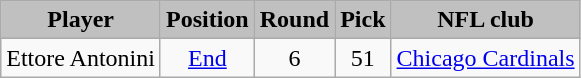<table class="wikitable" style="text-align:center;">
<tr style="background:#C0C0C0;">
<td><strong>Player</strong></td>
<td><strong>Position</strong></td>
<td><strong>Round</strong></td>
<td><strong>Pick</strong></td>
<td><strong>NFL club</strong></td>
</tr>
<tr align="center" bgcolor="">
<td>Ettore Antonini</td>
<td><a href='#'>End</a></td>
<td>6</td>
<td>51</td>
<td><a href='#'>Chicago Cardinals</a></td>
</tr>
</table>
